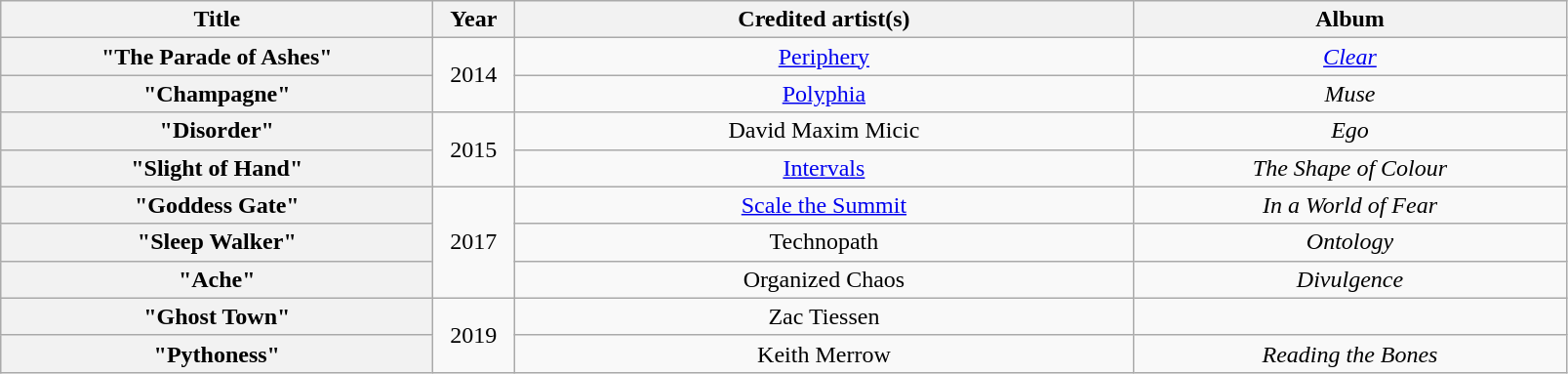<table class="wikitable plainrowheaders" style="text-align:center;">
<tr>
<th scope="col" style="width:18em;">Title</th>
<th scope="col" style="width:3em;">Year</th>
<th scope="col" style="width:26em;">Credited artist(s)</th>
<th scope="col" style="width:18em;">Album</th>
</tr>
<tr>
<th scope="row">"The Parade of Ashes"</th>
<td rowspan=2>2014</td>
<td><a href='#'>Periphery</a></td>
<td><em><a href='#'>Clear</a></em></td>
</tr>
<tr>
<th scope="row">"Champagne"</th>
<td><a href='#'>Polyphia</a></td>
<td><em>Muse</em></td>
</tr>
<tr>
<th scope="row">"Disorder"</th>
<td rowspan=2>2015</td>
<td>David Maxim Micic</td>
<td><em>Ego</em></td>
</tr>
<tr>
<th scope="row">"Slight of Hand"</th>
<td><a href='#'>Intervals</a></td>
<td><em>The Shape of Colour</em></td>
</tr>
<tr>
<th scope="row">"Goddess Gate"</th>
<td rowspan=3>2017</td>
<td><a href='#'>Scale the Summit</a></td>
<td><em>In a World of Fear</em></td>
</tr>
<tr>
<th scope="row">"Sleep Walker"</th>
<td>Technopath<br></td>
<td><em>Ontology</em></td>
</tr>
<tr>
<th scope="row">"Ache"</th>
<td>Organized Chaos</td>
<td><em>Divulgence</em></td>
</tr>
<tr>
<th scope="row">"Ghost Town"</th>
<td rowspan=2>2019</td>
<td>Zac Tiessen<br></td>
<td></td>
</tr>
<tr>
<th scope="row">"Pythoness"</th>
<td>Keith Merrow</td>
<td><em>Reading the Bones</em></td>
</tr>
</table>
